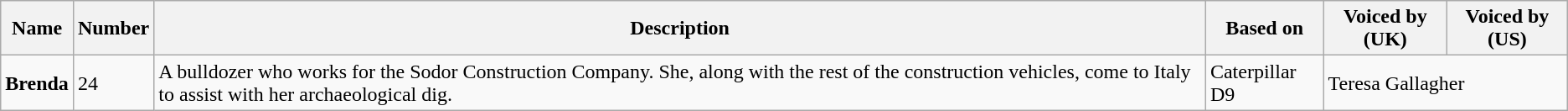<table class="wikitable">
<tr>
<th>Name</th>
<th>Number</th>
<th>Description</th>
<th>Based on</th>
<th>Voiced by (UK)</th>
<th>Voiced by (US)</th>
</tr>
<tr>
<td><strong>Brenda</strong></td>
<td>24</td>
<td>A bulldozer who works for the Sodor Construction Company. She, along with the rest of the construction vehicles, come to Italy to assist with her archaeological dig.</td>
<td>Caterpillar D9</td>
<td colspan="2">Teresa Gallagher</td>
</tr>
</table>
